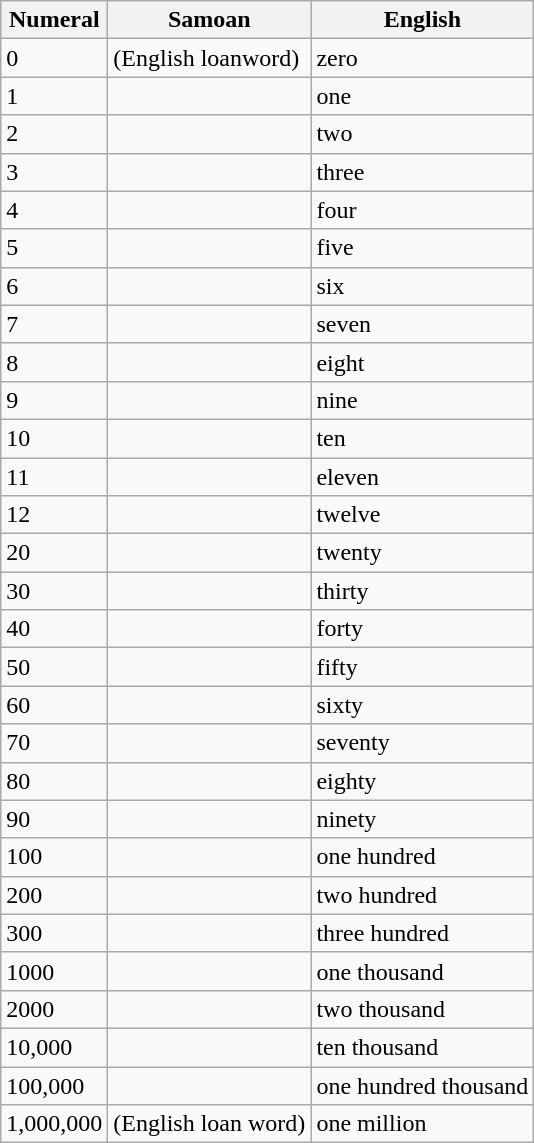<table class="wikitable">
<tr>
<th>Numeral</th>
<th>Samoan</th>
<th>English</th>
</tr>
<tr>
<td>0</td>
<td> (English loanword)</td>
<td>zero</td>
</tr>
<tr>
<td>1</td>
<td></td>
<td>one</td>
</tr>
<tr>
<td>2</td>
<td></td>
<td>two</td>
</tr>
<tr>
<td>3</td>
<td></td>
<td>three</td>
</tr>
<tr>
<td>4</td>
<td></td>
<td>four</td>
</tr>
<tr>
<td>5</td>
<td></td>
<td>five</td>
</tr>
<tr>
<td>6</td>
<td></td>
<td>six</td>
</tr>
<tr>
<td>7</td>
<td></td>
<td>seven</td>
</tr>
<tr>
<td>8</td>
<td></td>
<td>eight</td>
</tr>
<tr>
<td>9</td>
<td></td>
<td>nine</td>
</tr>
<tr>
<td>10</td>
<td></td>
<td>ten</td>
</tr>
<tr>
<td>11</td>
<td></td>
<td>eleven</td>
</tr>
<tr>
<td>12</td>
<td></td>
<td>twelve</td>
</tr>
<tr>
<td>20</td>
<td></td>
<td>twenty</td>
</tr>
<tr>
<td>30</td>
<td></td>
<td>thirty</td>
</tr>
<tr>
<td>40</td>
<td></td>
<td>forty</td>
</tr>
<tr>
<td>50</td>
<td></td>
<td>fifty</td>
</tr>
<tr>
<td>60</td>
<td></td>
<td>sixty</td>
</tr>
<tr>
<td>70</td>
<td></td>
<td>seventy</td>
</tr>
<tr>
<td>80</td>
<td></td>
<td>eighty</td>
</tr>
<tr>
<td>90</td>
<td></td>
<td>ninety</td>
</tr>
<tr>
<td>100</td>
<td></td>
<td>one hundred</td>
</tr>
<tr>
<td>200</td>
<td></td>
<td>two hundred</td>
</tr>
<tr>
<td>300</td>
<td></td>
<td>three hundred</td>
</tr>
<tr>
<td>1000</td>
<td></td>
<td>one thousand</td>
</tr>
<tr>
<td>2000</td>
<td></td>
<td>two thousand</td>
</tr>
<tr>
<td>10,000</td>
<td></td>
<td>ten thousand</td>
</tr>
<tr>
<td>100,000</td>
<td></td>
<td>one hundred thousand</td>
</tr>
<tr>
<td>1,000,000</td>
<td> (English loan word)</td>
<td>one million</td>
</tr>
</table>
